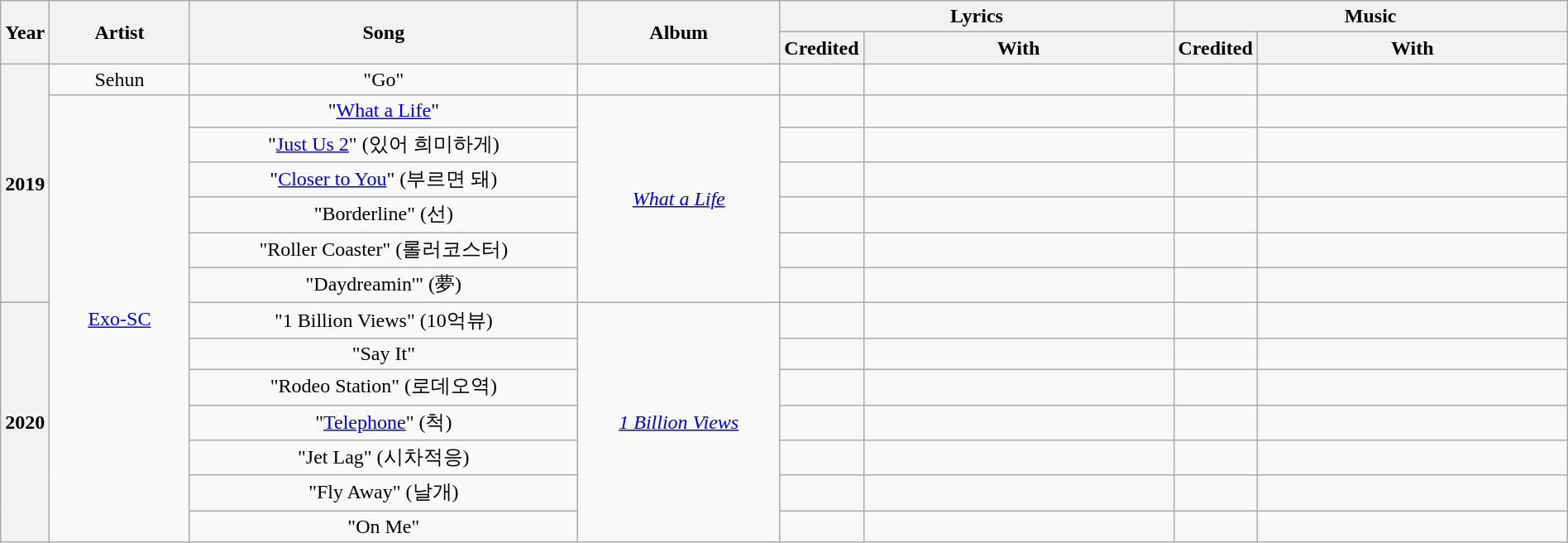<table class="wikitable plainrowheaders" style="text-align:center; width:100%">
<tr>
<th rowspan="2" style="width:3%">Year</th>
<th rowspan="2" style="width:9%">Artist</th>
<th rowspan="2" style="width:25%">Song</th>
<th rowspan="2" style="width:13%">Album</th>
<th colspan="2" style="width:25%">Lyrics</th>
<th colspan="2" style="width:25%">Music</th>
</tr>
<tr>
<th style="width:5%">Credited</th>
<th style="width:20%">With</th>
<th style="width:5%">Credited</th>
<th style="width:20%">With</th>
</tr>
<tr>
<th scope="row" rowspan="7">2019</th>
<td align="center">Sehun</td>
<td>"Go"</td>
<td></td>
<td></td>
<td align="center"></td>
<td></td>
<td></td>
</tr>
<tr>
<td rowspan="13" align="center"><a href='#'>Exo-SC</a></td>
<td>"<a href='#'>What a Life</a>"</td>
<td align="center" rowspan="6"><em><a href='#'>What a Life</a></em></td>
<td></td>
<td align="center"></td>
<td></td>
<td></td>
</tr>
<tr>
<td>"<a href='#'>Just Us 2</a>" (있어 희미하게) </td>
<td></td>
<td align="center"></td>
<td></td>
<td></td>
</tr>
<tr>
<td>"<a href='#'>Closer to You</a>" (부르면 돼)</td>
<td></td>
<td align="center"></td>
<td></td>
<td></td>
</tr>
<tr>
<td>"Borderline" (선)</td>
<td></td>
<td align="center"></td>
<td></td>
<td></td>
</tr>
<tr>
<td>"Roller Coaster" (롤러코스터)</td>
<td></td>
<td align="center"></td>
<td></td>
<td align="center"></td>
</tr>
<tr>
<td>"Daydreamin'" (夢)</td>
<td></td>
<td align="center"></td>
<td></td>
<td align="center"></td>
</tr>
<tr>
<th scope="row" rowspan="7">2020</th>
<td>"1 Billion Views" (10억뷰) </td>
<td rowspan="7" align="center"><em><a href='#'>1 Billion Views</a></em></td>
<td></td>
<td align="center"></td>
<td></td>
<td></td>
</tr>
<tr>
<td>"Say It" </td>
<td></td>
<td align="center"></td>
<td></td>
<td></td>
</tr>
<tr>
<td>"Rodeo Station" (로데오역)</td>
<td></td>
<td align="center"></td>
<td></td>
<td></td>
</tr>
<tr>
<td>"<a href='#'>Telephone</a>" (척) </td>
<td></td>
<td align="center"></td>
<td></td>
<td align="center"></td>
</tr>
<tr>
<td>"Jet Lag" (시차적응)</td>
<td></td>
<td align="center"></td>
<td></td>
<td></td>
</tr>
<tr>
<td>"Fly Away" (날개) </td>
<td></td>
<td align="center"></td>
<td></td>
<td align="center"></td>
</tr>
<tr>
<td>"On Me"</td>
<td></td>
<td align="center"></td>
<td></td>
<td align="center"></td>
</tr>
</table>
